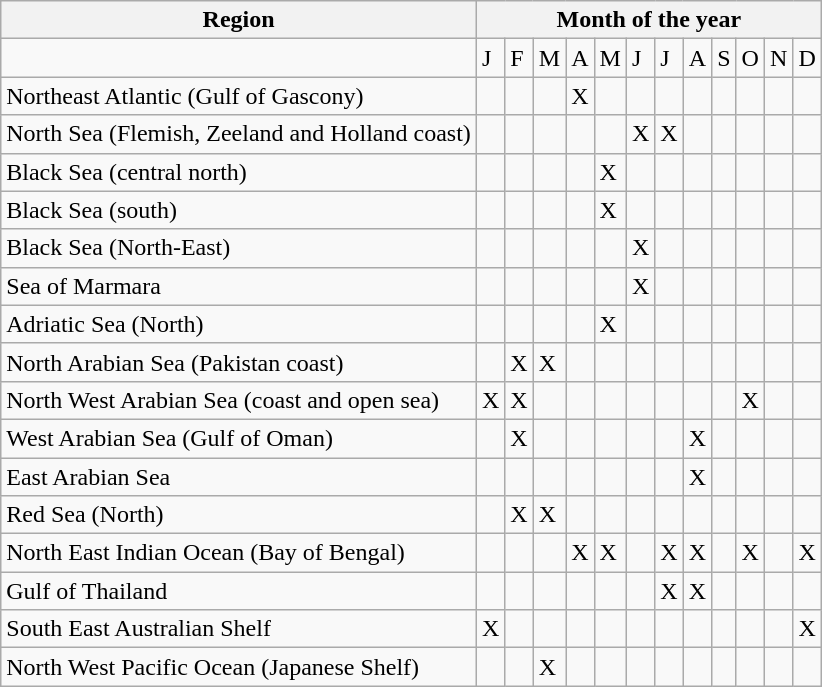<table class="wikitable">
<tr>
<th>Region</th>
<th colspan="12">Month of the year</th>
</tr>
<tr>
<td></td>
<td>J</td>
<td>F</td>
<td>M</td>
<td>A</td>
<td>M</td>
<td>J</td>
<td>J</td>
<td>A</td>
<td>S</td>
<td>O</td>
<td>N</td>
<td>D</td>
</tr>
<tr>
<td>Northeast Atlantic (Gulf of Gascony)</td>
<td></td>
<td></td>
<td></td>
<td>X</td>
<td></td>
<td></td>
<td></td>
<td></td>
<td></td>
<td></td>
<td></td>
<td></td>
</tr>
<tr>
<td>North Sea (Flemish, Zeeland and Holland coast)</td>
<td></td>
<td></td>
<td></td>
<td></td>
<td></td>
<td>X</td>
<td>X</td>
<td></td>
<td></td>
<td></td>
<td></td>
<td></td>
</tr>
<tr>
<td>Black Sea (central north)</td>
<td></td>
<td></td>
<td></td>
<td></td>
<td>X</td>
<td></td>
<td></td>
<td></td>
<td></td>
<td></td>
<td></td>
<td></td>
</tr>
<tr>
<td>Black Sea (south)</td>
<td></td>
<td></td>
<td></td>
<td></td>
<td>X</td>
<td></td>
<td></td>
<td></td>
<td></td>
<td></td>
<td></td>
<td></td>
</tr>
<tr>
<td>Black Sea (North-East)</td>
<td></td>
<td></td>
<td></td>
<td></td>
<td></td>
<td>X</td>
<td></td>
<td></td>
<td></td>
<td></td>
<td></td>
<td></td>
</tr>
<tr>
<td>Sea of Marmara</td>
<td></td>
<td></td>
<td></td>
<td></td>
<td></td>
<td>X</td>
<td></td>
<td></td>
<td></td>
<td></td>
<td></td>
<td></td>
</tr>
<tr>
<td>Adriatic Sea (North)</td>
<td></td>
<td></td>
<td></td>
<td></td>
<td>X</td>
<td></td>
<td></td>
<td></td>
<td></td>
<td></td>
<td></td>
<td></td>
</tr>
<tr>
<td>North Arabian Sea (Pakistan coast)</td>
<td></td>
<td>X</td>
<td>X</td>
<td></td>
<td></td>
<td></td>
<td></td>
<td></td>
<td></td>
<td></td>
<td></td>
<td></td>
</tr>
<tr>
<td>North West Arabian Sea (coast and open sea)</td>
<td>X</td>
<td>X</td>
<td></td>
<td></td>
<td></td>
<td></td>
<td></td>
<td></td>
<td></td>
<td>X</td>
<td></td>
<td></td>
</tr>
<tr>
<td>West Arabian Sea (Gulf of Oman)</td>
<td></td>
<td>X</td>
<td></td>
<td></td>
<td></td>
<td></td>
<td></td>
<td>X</td>
<td></td>
<td></td>
<td></td>
<td></td>
</tr>
<tr>
<td>East Arabian Sea</td>
<td></td>
<td></td>
<td></td>
<td></td>
<td></td>
<td></td>
<td></td>
<td>X</td>
<td></td>
<td></td>
<td></td>
<td></td>
</tr>
<tr>
<td>Red Sea (North)</td>
<td></td>
<td>X</td>
<td>X</td>
<td></td>
<td></td>
<td></td>
<td></td>
<td></td>
<td></td>
<td></td>
<td></td>
<td></td>
</tr>
<tr>
<td>North East Indian Ocean (Bay of Bengal)</td>
<td></td>
<td></td>
<td></td>
<td>X</td>
<td>X</td>
<td></td>
<td>X</td>
<td>X</td>
<td></td>
<td>X</td>
<td></td>
<td>X</td>
</tr>
<tr>
<td>Gulf of Thailand</td>
<td></td>
<td></td>
<td></td>
<td></td>
<td></td>
<td></td>
<td>X</td>
<td>X</td>
<td></td>
<td></td>
<td></td>
<td></td>
</tr>
<tr>
<td>South East Australian Shelf</td>
<td>X</td>
<td></td>
<td></td>
<td></td>
<td></td>
<td></td>
<td></td>
<td></td>
<td></td>
<td></td>
<td></td>
<td>X</td>
</tr>
<tr>
<td>North West Pacific Ocean (Japanese Shelf)</td>
<td></td>
<td></td>
<td>X</td>
<td></td>
<td></td>
<td></td>
<td></td>
<td></td>
<td></td>
<td></td>
<td></td>
<td></td>
</tr>
</table>
